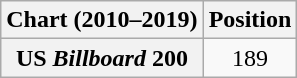<table class="wikitable plainrowheaders" style="text-align:center">
<tr>
<th scope="col">Chart (2010–2019)</th>
<th scope="col">Position</th>
</tr>
<tr>
<th scope="row">US <em>Billboard</em> 200</th>
<td>189</td>
</tr>
</table>
